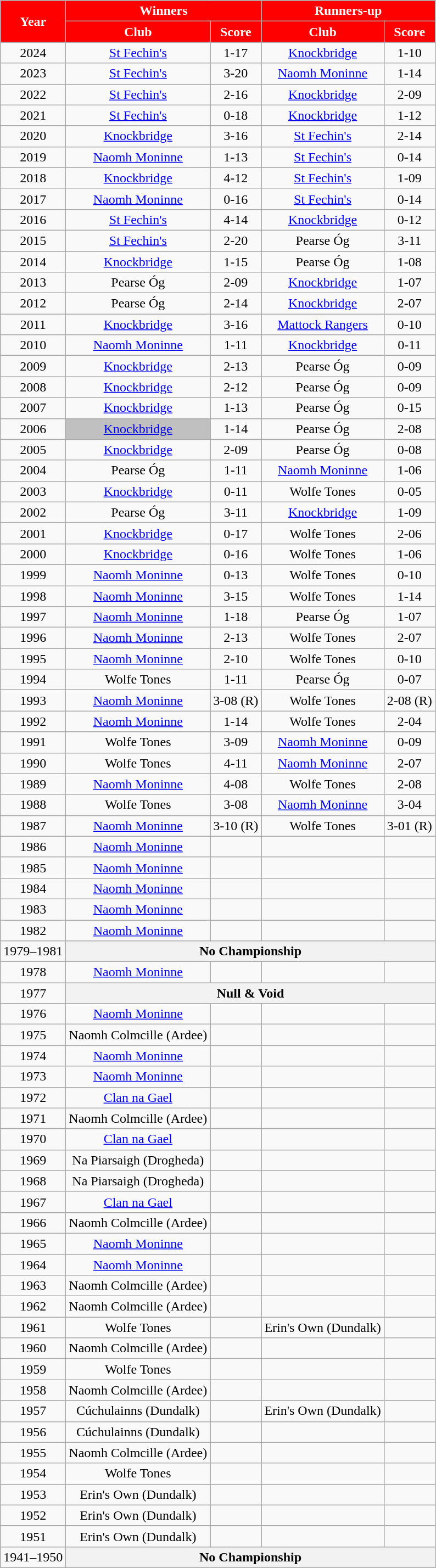<table class="wikitable sortable" style="text-align:center">
<tr>
<th rowspan="2" style="background:red;color:white" scope="col" !>Year</th>
<th colspan="2" style="background:red;color:white" scope="col" !>Winners</th>
<th colspan="2" style="background:red;color:white" scope="col" !>Runners-up</th>
</tr>
<tr>
<th style="background:red;color:white" scope="col" !>Club</th>
<th style="background:red;color:white" scope="col" !>Score</th>
<th style="background:red;color:white" scope="col" !>Club</th>
<th style="background:red;color:white" scope="col" !>Score</th>
</tr>
<tr>
<td>2024</td>
<td><a href='#'>St Fechin's</a></td>
<td>1-17</td>
<td><a href='#'>Knockbridge</a></td>
<td>1-10</td>
</tr>
<tr>
<td>2023</td>
<td><a href='#'>St Fechin's</a></td>
<td>3-20</td>
<td><a href='#'>Naomh Moninne</a></td>
<td>1-14</td>
</tr>
<tr>
<td>2022</td>
<td><a href='#'>St Fechin's</a></td>
<td>2-16</td>
<td><a href='#'>Knockbridge</a></td>
<td>2-09</td>
</tr>
<tr>
<td>2021</td>
<td><a href='#'>St Fechin's</a></td>
<td>0-18</td>
<td><a href='#'>Knockbridge</a></td>
<td>1-12</td>
</tr>
<tr>
<td>2020</td>
<td><a href='#'>Knockbridge</a></td>
<td>3-16</td>
<td><a href='#'>St Fechin's</a></td>
<td>2-14</td>
</tr>
<tr>
<td>2019</td>
<td><a href='#'>Naomh Moninne</a></td>
<td>1-13</td>
<td><a href='#'>St Fechin's</a></td>
<td>0-14</td>
</tr>
<tr>
<td>2018</td>
<td><a href='#'>Knockbridge</a></td>
<td>4-12</td>
<td><a href='#'>St Fechin's</a></td>
<td>1-09</td>
</tr>
<tr>
<td>2017</td>
<td><a href='#'>Naomh Moninne</a></td>
<td>0-16</td>
<td><a href='#'>St Fechin's</a></td>
<td>0-14</td>
</tr>
<tr>
<td>2016</td>
<td><a href='#'>St Fechin's</a></td>
<td>4-14</td>
<td><a href='#'>Knockbridge</a></td>
<td>0-12</td>
</tr>
<tr>
<td>2015</td>
<td><a href='#'>St Fechin's</a></td>
<td>2-20</td>
<td>Pearse Óg</td>
<td>3-11</td>
</tr>
<tr>
<td>2014</td>
<td><a href='#'>Knockbridge</a></td>
<td>1-15</td>
<td>Pearse Óg</td>
<td>1-08</td>
</tr>
<tr>
<td>2013</td>
<td>Pearse Óg</td>
<td>2-09</td>
<td><a href='#'>Knockbridge</a></td>
<td>1-07</td>
</tr>
<tr>
<td>2012</td>
<td>Pearse Óg</td>
<td>2-14</td>
<td><a href='#'>Knockbridge</a></td>
<td>2-07</td>
</tr>
<tr>
<td>2011</td>
<td><a href='#'>Knockbridge</a></td>
<td>3-16</td>
<td><a href='#'>Mattock Rangers</a></td>
<td>0-10</td>
</tr>
<tr>
<td>2010</td>
<td><a href='#'>Naomh Moninne</a></td>
<td>1-11</td>
<td><a href='#'>Knockbridge</a></td>
<td>0-11</td>
</tr>
<tr>
<td>2009</td>
<td><a href='#'>Knockbridge</a></td>
<td>2-13</td>
<td>Pearse Óg</td>
<td>0-09</td>
</tr>
<tr>
<td>2008</td>
<td><a href='#'>Knockbridge</a></td>
<td>2-12</td>
<td>Pearse Óg</td>
<td>0-09</td>
</tr>
<tr>
<td>2007</td>
<td><a href='#'>Knockbridge</a></td>
<td>1-13</td>
<td>Pearse Óg</td>
<td>0-15</td>
</tr>
<tr>
<td>2006</td>
<td bgcolor="silver"><a href='#'>Knockbridge</a></td>
<td>1-14</td>
<td>Pearse Óg</td>
<td>2-08</td>
</tr>
<tr>
<td>2005</td>
<td><a href='#'>Knockbridge</a></td>
<td>2-09</td>
<td>Pearse Óg</td>
<td>0-08</td>
</tr>
<tr>
<td>2004</td>
<td>Pearse Óg</td>
<td>1-11</td>
<td><a href='#'>Naomh Moninne</a></td>
<td>1-06</td>
</tr>
<tr>
<td>2003</td>
<td><a href='#'>Knockbridge</a></td>
<td>0-11</td>
<td>Wolfe Tones</td>
<td>0-05</td>
</tr>
<tr>
<td>2002</td>
<td>Pearse Óg</td>
<td>3-11</td>
<td><a href='#'>Knockbridge</a></td>
<td>1-09</td>
</tr>
<tr>
<td>2001</td>
<td><a href='#'>Knockbridge</a></td>
<td>0-17</td>
<td>Wolfe Tones</td>
<td>2-06</td>
</tr>
<tr>
<td>2000</td>
<td><a href='#'>Knockbridge</a></td>
<td>0-16</td>
<td>Wolfe Tones</td>
<td>1-06</td>
</tr>
<tr>
<td>1999</td>
<td><a href='#'>Naomh Moninne</a></td>
<td>0-13</td>
<td>Wolfe Tones</td>
<td>0-10</td>
</tr>
<tr>
<td>1998</td>
<td><a href='#'>Naomh Moninne</a></td>
<td>3-15</td>
<td>Wolfe Tones</td>
<td>1-14</td>
</tr>
<tr>
<td>1997</td>
<td><a href='#'>Naomh Moninne</a></td>
<td>1-18</td>
<td>Pearse Óg</td>
<td>1-07</td>
</tr>
<tr>
<td>1996</td>
<td><a href='#'>Naomh Moninne</a></td>
<td>2-13</td>
<td>Wolfe Tones</td>
<td>2-07</td>
</tr>
<tr>
<td>1995</td>
<td><a href='#'>Naomh Moninne</a></td>
<td>2-10</td>
<td>Wolfe Tones</td>
<td>0-10</td>
</tr>
<tr>
<td>1994</td>
<td>Wolfe Tones</td>
<td>1-11</td>
<td>Pearse Óg</td>
<td>0-07</td>
</tr>
<tr>
<td>1993</td>
<td><a href='#'>Naomh Moninne</a></td>
<td>3-08 (R)</td>
<td>Wolfe Tones</td>
<td>2-08 (R)</td>
</tr>
<tr>
<td>1992</td>
<td><a href='#'>Naomh Moninne</a></td>
<td>1-14</td>
<td>Wolfe Tones</td>
<td>2-04</td>
</tr>
<tr>
<td>1991</td>
<td>Wolfe Tones</td>
<td>3-09</td>
<td><a href='#'>Naomh Moninne</a></td>
<td>0-09</td>
</tr>
<tr>
<td>1990</td>
<td>Wolfe Tones</td>
<td>4-11</td>
<td><a href='#'>Naomh Moninne</a></td>
<td>2-07</td>
</tr>
<tr>
<td>1989</td>
<td><a href='#'>Naomh Moninne</a></td>
<td>4-08</td>
<td>Wolfe Tones</td>
<td>2-08</td>
</tr>
<tr>
<td>1988</td>
<td>Wolfe Tones</td>
<td>3-08</td>
<td><a href='#'>Naomh Moninne</a></td>
<td>3-04</td>
</tr>
<tr>
<td>1987</td>
<td><a href='#'>Naomh Moninne</a></td>
<td>3-10 (R)</td>
<td>Wolfe Tones</td>
<td>3-01 (R)</td>
</tr>
<tr>
<td>1986</td>
<td><a href='#'>Naomh Moninne</a></td>
<td></td>
<td></td>
<td></td>
</tr>
<tr>
<td>1985</td>
<td><a href='#'>Naomh Moninne</a></td>
<td></td>
<td></td>
<td></td>
</tr>
<tr>
<td>1984</td>
<td><a href='#'>Naomh Moninne</a></td>
<td></td>
<td></td>
<td></td>
</tr>
<tr>
<td>1983</td>
<td><a href='#'>Naomh Moninne</a></td>
<td></td>
<td></td>
<td></td>
</tr>
<tr>
<td>1982</td>
<td><a href='#'>Naomh Moninne</a></td>
<td></td>
<td></td>
<td></td>
</tr>
<tr>
<td>1979–1981</td>
<th colspan="4">No Championship</th>
</tr>
<tr>
<td>1978</td>
<td><a href='#'>Naomh Moninne</a></td>
<td></td>
<td></td>
<td></td>
</tr>
<tr>
<td>1977</td>
<th colspan="4">Null & Void</th>
</tr>
<tr>
<td>1976</td>
<td><a href='#'>Naomh Moninne</a></td>
<td></td>
<td></td>
<td></td>
</tr>
<tr>
<td>1975</td>
<td>Naomh Colmcille (Ardee)</td>
<td></td>
<td></td>
<td></td>
</tr>
<tr>
<td>1974</td>
<td><a href='#'>Naomh Moninne</a></td>
<td></td>
<td></td>
<td></td>
</tr>
<tr>
<td>1973</td>
<td><a href='#'>Naomh Moninne</a></td>
<td></td>
<td></td>
<td></td>
</tr>
<tr>
<td>1972</td>
<td><a href='#'>Clan na Gael</a></td>
<td></td>
<td></td>
<td></td>
</tr>
<tr>
<td>1971</td>
<td>Naomh Colmcille (Ardee)</td>
<td></td>
<td></td>
<td></td>
</tr>
<tr>
<td>1970</td>
<td><a href='#'>Clan na Gael</a></td>
<td></td>
<td></td>
<td></td>
</tr>
<tr>
<td>1969</td>
<td>Na Piarsaigh (Drogheda)</td>
<td></td>
<td></td>
<td></td>
</tr>
<tr>
<td>1968</td>
<td>Na Piarsaigh (Drogheda)</td>
<td></td>
<td></td>
<td></td>
</tr>
<tr>
<td>1967</td>
<td><a href='#'>Clan na Gael</a></td>
<td></td>
<td></td>
<td></td>
</tr>
<tr>
<td>1966</td>
<td>Naomh Colmcille (Ardee)</td>
<td></td>
<td></td>
<td></td>
</tr>
<tr>
<td>1965</td>
<td><a href='#'>Naomh Moninne</a></td>
<td></td>
<td></td>
<td></td>
</tr>
<tr>
<td>1964</td>
<td><a href='#'>Naomh Moninne</a></td>
<td></td>
<td></td>
<td></td>
</tr>
<tr>
<td>1963</td>
<td>Naomh Colmcille (Ardee)</td>
<td></td>
<td></td>
<td></td>
</tr>
<tr>
<td>1962</td>
<td>Naomh Colmcille (Ardee)</td>
<td></td>
<td></td>
<td></td>
</tr>
<tr>
<td>1961</td>
<td>Wolfe Tones</td>
<td></td>
<td>Erin's Own (Dundalk)</td>
<td></td>
</tr>
<tr>
<td>1960</td>
<td>Naomh Colmcille (Ardee)</td>
<td></td>
<td></td>
<td></td>
</tr>
<tr>
<td>1959</td>
<td>Wolfe Tones</td>
<td></td>
<td></td>
<td></td>
</tr>
<tr>
<td>1958</td>
<td>Naomh Colmcille (Ardee)</td>
<td></td>
<td></td>
<td></td>
</tr>
<tr>
<td>1957</td>
<td>Cúchulainns (Dundalk)</td>
<td></td>
<td>Erin's Own (Dundalk)</td>
<td></td>
</tr>
<tr>
<td>1956</td>
<td>Cúchulainns (Dundalk)</td>
<td></td>
<td></td>
<td></td>
</tr>
<tr>
<td>1955</td>
<td>Naomh Colmcille (Ardee)</td>
<td></td>
<td></td>
<td></td>
</tr>
<tr>
<td>1954</td>
<td>Wolfe Tones</td>
<td></td>
<td></td>
<td></td>
</tr>
<tr>
<td>1953</td>
<td>Erin's Own (Dundalk)</td>
<td></td>
<td></td>
<td></td>
</tr>
<tr>
<td>1952</td>
<td>Erin's Own (Dundalk)</td>
<td></td>
<td></td>
<td></td>
</tr>
<tr>
<td>1951</td>
<td>Erin's Own (Dundalk)</td>
<td></td>
<td></td>
<td></td>
</tr>
<tr>
<td>1941–1950</td>
<th colspan="4">No Championship</th>
</tr>
</table>
